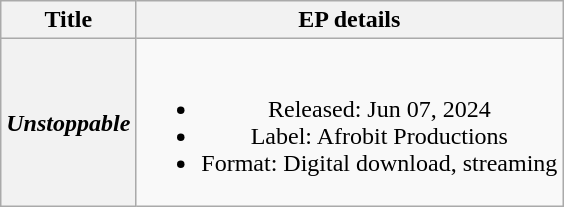<table class="wikitable plainrowheaders" style="text-align: center;">
<tr>
<th scope="col">Title</th>
<th scope="col">EP details</th>
</tr>
<tr>
<th scope="row"><em>Unstoppable</em></th>
<td><br><ul><li>Released: Jun 07, 2024</li><li>Label: Afrobit Productions</li><li>Format: Digital download, streaming</li></ul></td>
</tr>
</table>
